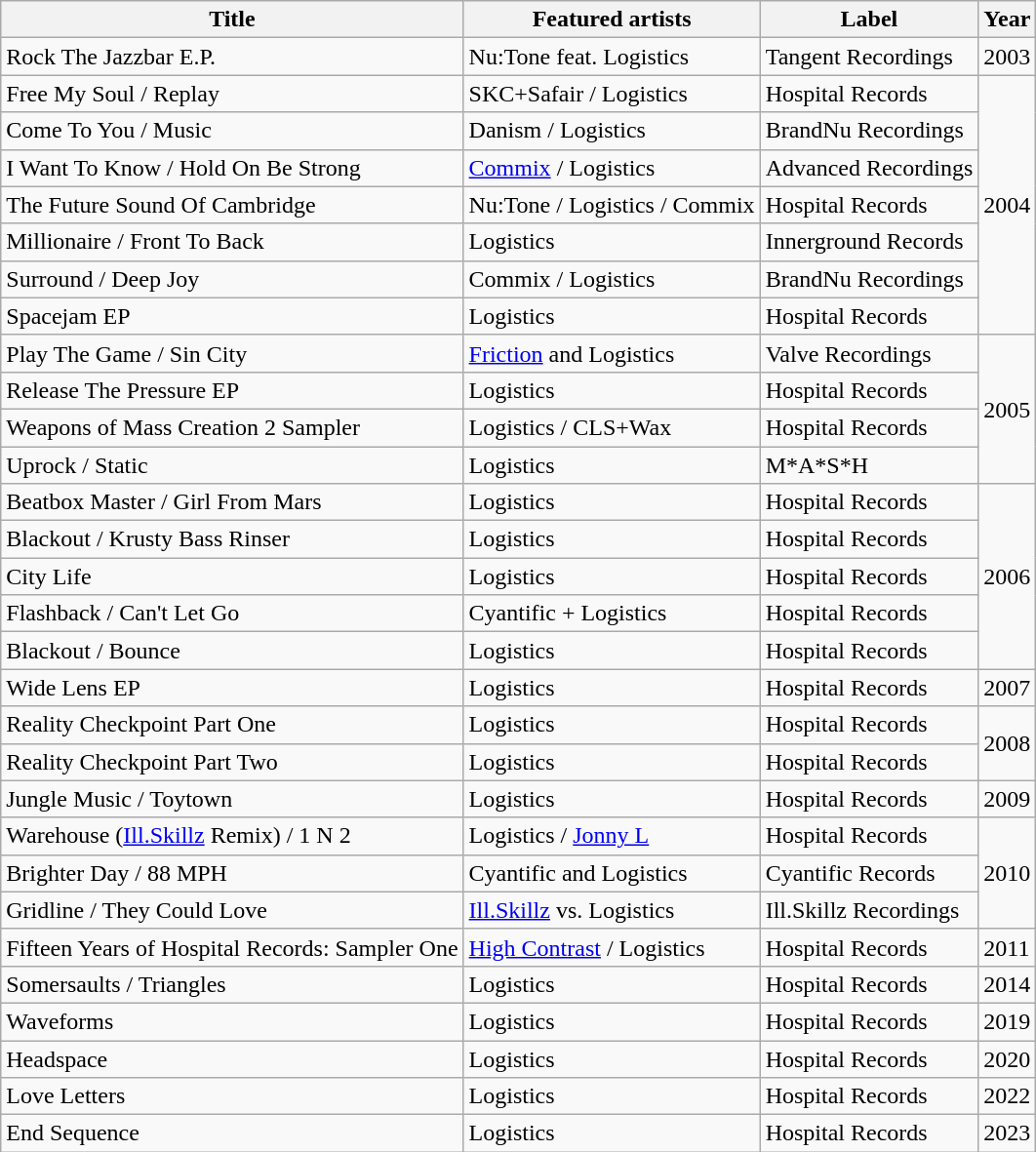<table class="wikitable">
<tr>
<th>Title</th>
<th>Featured artists</th>
<th>Label</th>
<th>Year</th>
</tr>
<tr>
<td>Rock The Jazzbar E.P.</td>
<td>Nu:Tone feat. Logistics</td>
<td>Tangent Recordings</td>
<td>2003</td>
</tr>
<tr>
<td>Free My Soul / Replay</td>
<td>SKC+Safair / Logistics</td>
<td>Hospital Records</td>
<td rowspan="7">2004</td>
</tr>
<tr>
<td>Come To You / Music</td>
<td>Danism / Logistics</td>
<td>BrandNu Recordings</td>
</tr>
<tr>
<td>I Want To Know / Hold On Be Strong</td>
<td><a href='#'>Commix</a> / Logistics</td>
<td>Advanced Recordings</td>
</tr>
<tr>
<td>The Future Sound Of Cambridge</td>
<td>Nu:Tone / Logistics / Commix</td>
<td>Hospital Records</td>
</tr>
<tr>
<td>Millionaire / Front To Back</td>
<td>Logistics</td>
<td>Innerground Records</td>
</tr>
<tr>
<td>Surround / Deep Joy</td>
<td>Commix / Logistics</td>
<td>BrandNu Recordings</td>
</tr>
<tr>
<td>Spacejam EP</td>
<td>Logistics</td>
<td>Hospital Records</td>
</tr>
<tr>
<td>Play The Game / Sin City</td>
<td><a href='#'>Friction</a> and Logistics</td>
<td>Valve Recordings</td>
<td rowspan="4">2005</td>
</tr>
<tr>
<td>Release The Pressure EP</td>
<td>Logistics</td>
<td>Hospital Records</td>
</tr>
<tr>
<td>Weapons of Mass Creation 2 Sampler</td>
<td>Logistics / CLS+Wax</td>
<td>Hospital Records</td>
</tr>
<tr>
<td>Uprock / Static</td>
<td>Logistics</td>
<td>M*A*S*H</td>
</tr>
<tr>
<td>Beatbox Master / Girl From Mars</td>
<td>Logistics</td>
<td>Hospital Records</td>
<td rowspan="5">2006</td>
</tr>
<tr>
<td>Blackout / Krusty Bass Rinser</td>
<td>Logistics</td>
<td>Hospital Records</td>
</tr>
<tr>
<td>City Life</td>
<td>Logistics</td>
<td>Hospital Records</td>
</tr>
<tr>
<td>Flashback / Can't Let Go</td>
<td>Cyantific + Logistics</td>
<td>Hospital Records</td>
</tr>
<tr>
<td>Blackout / Bounce</td>
<td>Logistics</td>
<td>Hospital Records</td>
</tr>
<tr>
<td>Wide Lens EP</td>
<td>Logistics</td>
<td>Hospital Records</td>
<td>2007</td>
</tr>
<tr>
<td>Reality Checkpoint Part One</td>
<td>Logistics</td>
<td>Hospital Records</td>
<td rowspan="2">2008</td>
</tr>
<tr>
<td>Reality Checkpoint Part Two</td>
<td>Logistics</td>
<td>Hospital Records</td>
</tr>
<tr>
<td>Jungle Music / Toytown</td>
<td>Logistics</td>
<td>Hospital Records</td>
<td>2009</td>
</tr>
<tr>
<td>Warehouse (<a href='#'>Ill.Skillz</a> Remix) / 1 N 2</td>
<td>Logistics / <a href='#'>Jonny L</a></td>
<td>Hospital Records</td>
<td rowspan="3">2010</td>
</tr>
<tr>
<td>Brighter Day / 88 MPH</td>
<td>Cyantific and Logistics</td>
<td>Cyantific Records</td>
</tr>
<tr>
<td>Gridline / They Could Love</td>
<td><a href='#'>Ill.Skillz</a> vs. Logistics</td>
<td>Ill.Skillz Recordings</td>
</tr>
<tr>
<td>Fifteen Years of Hospital Records: Sampler One</td>
<td><a href='#'>High Contrast</a> / Logistics</td>
<td>Hospital Records</td>
<td>2011</td>
</tr>
<tr>
<td>Somersaults / Triangles</td>
<td>Logistics</td>
<td>Hospital Records</td>
<td>2014</td>
</tr>
<tr>
<td>Waveforms</td>
<td>Logistics</td>
<td>Hospital Records</td>
<td>2019</td>
</tr>
<tr>
<td>Headspace</td>
<td>Logistics</td>
<td>Hospital Records</td>
<td>2020</td>
</tr>
<tr>
<td>Love Letters</td>
<td>Logistics</td>
<td>Hospital Records</td>
<td>2022</td>
</tr>
<tr>
<td>End Sequence</td>
<td>Logistics</td>
<td>Hospital Records</td>
<td>2023</td>
</tr>
</table>
